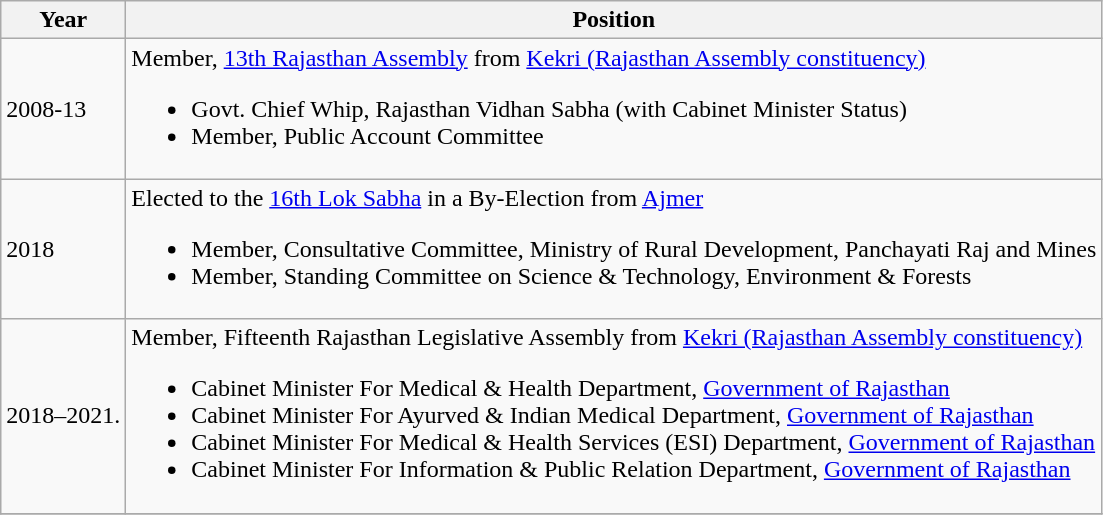<table class="wikitable">
<tr>
<th>Year</th>
<th>Position</th>
</tr>
<tr>
<td>2008-13</td>
<td>Member, <a href='#'>13th Rajasthan Assembly</a> from <a href='#'>Kekri (Rajasthan Assembly constituency)</a><br><ul><li>Govt. Chief Whip, Rajasthan Vidhan Sabha (with Cabinet Minister Status)</li><li>Member, Public Account Committee</li></ul></td>
</tr>
<tr>
<td>2018</td>
<td>Elected to the <a href='#'>16th Lok Sabha</a> in a By-Election from <a href='#'>Ajmer</a><br><ul><li>Member, Consultative Committee, Ministry of Rural Development, Panchayati Raj and Mines</li><li>Member, Standing Committee on Science & Technology, Environment & Forests</li></ul></td>
</tr>
<tr>
<td>2018–2021.</td>
<td>Member, Fifteenth Rajasthan Legislative Assembly from <a href='#'>Kekri (Rajasthan Assembly constituency)</a><br><ul><li>Cabinet Minister For Medical & Health Department, <a href='#'>Government of Rajasthan</a></li><li>Cabinet Minister For  Ayurved & Indian Medical Department, <a href='#'>Government of Rajasthan</a></li><li>Cabinet Minister For Medical & Health Services (ESI) Department, <a href='#'>Government of Rajasthan</a></li><li>Cabinet Minister For Information & Public Relation Department, <a href='#'>Government of Rajasthan</a></li></ul></td>
</tr>
<tr>
</tr>
</table>
